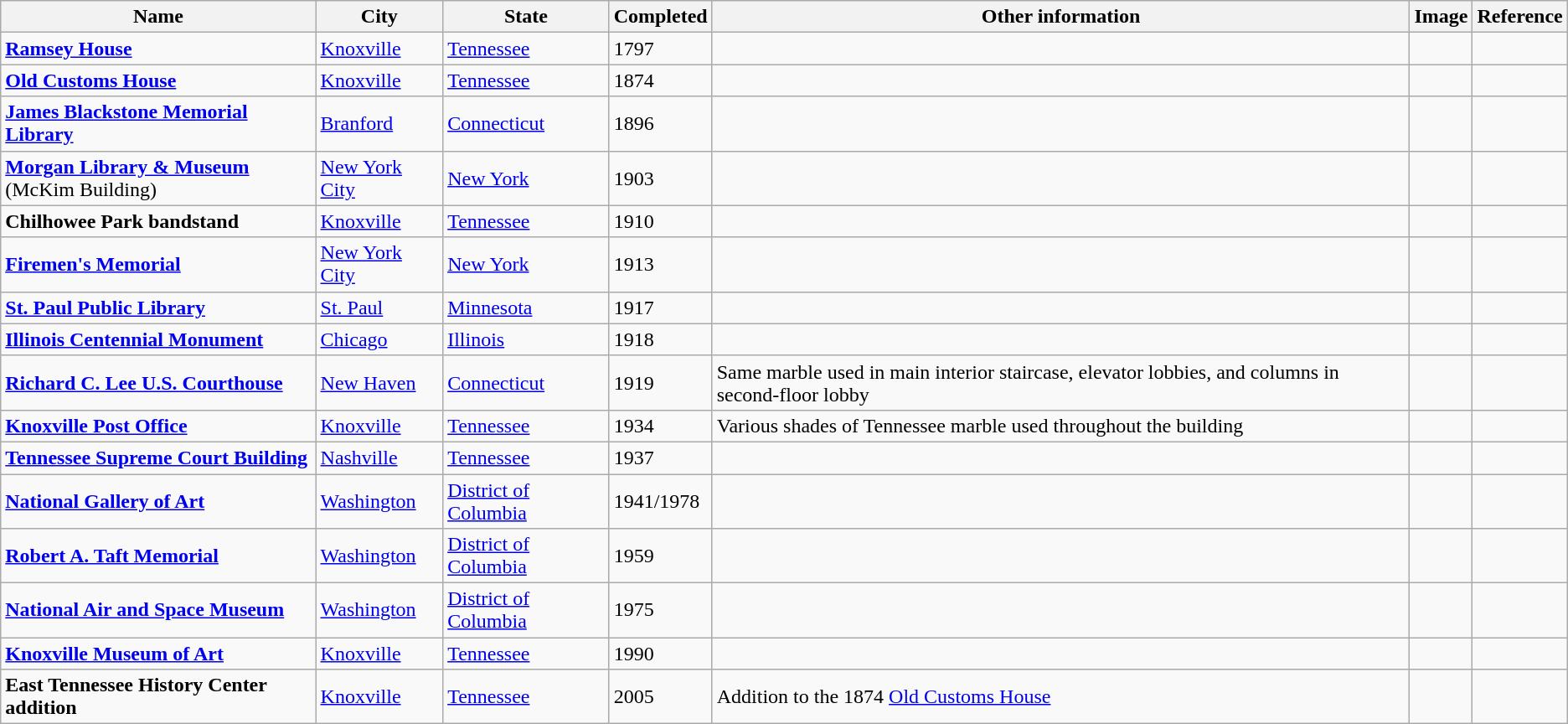<table class="wikitable sortable">
<tr>
<th>Name</th>
<th>City</th>
<th>State</th>
<th>Completed</th>
<th>Other information</th>
<th>Image</th>
<th>Reference</th>
</tr>
<tr>
<td><strong><a href='#'>Ramsey House</a></strong></td>
<td><a href='#'>Knoxville</a></td>
<td><a href='#'>Tennessee</a></td>
<td>1797</td>
<td></td>
<td></td>
<td></td>
</tr>
<tr>
<td><strong><a href='#'>Old Customs House</a></strong></td>
<td><a href='#'>Knoxville</a></td>
<td><a href='#'>Tennessee</a></td>
<td>1874</td>
<td></td>
<td></td>
<td></td>
</tr>
<tr>
<td><strong><a href='#'>James Blackstone Memorial Library</a></strong></td>
<td><a href='#'>Branford</a></td>
<td><a href='#'>Connecticut</a></td>
<td>1896</td>
<td></td>
<td></td>
<td></td>
</tr>
<tr>
<td><strong><a href='#'>Morgan Library & Museum</a></strong><br>(McKim Building)</td>
<td><a href='#'>New York City</a></td>
<td><a href='#'>New York</a></td>
<td>1903</td>
<td></td>
<td></td>
<td></td>
</tr>
<tr>
<td><strong>Chilhowee Park bandstand</strong></td>
<td><a href='#'>Knoxville</a></td>
<td><a href='#'>Tennessee</a></td>
<td>1910</td>
<td></td>
<td></td>
<td></td>
</tr>
<tr>
<td><strong><a href='#'>Firemen's Memorial</a></strong></td>
<td><a href='#'>New York City</a></td>
<td><a href='#'>New York</a></td>
<td>1913</td>
<td></td>
<td></td>
<td></td>
</tr>
<tr>
<td><strong><a href='#'>St. Paul Public Library</a></strong></td>
<td><a href='#'>St. Paul</a></td>
<td><a href='#'>Minnesota</a></td>
<td>1917</td>
<td></td>
<td></td>
<td></td>
</tr>
<tr>
<td><strong><a href='#'>Illinois Centennial Monument</a></strong></td>
<td><a href='#'>Chicago</a></td>
<td><a href='#'>Illinois</a></td>
<td>1918</td>
<td></td>
<td></td>
<td></td>
</tr>
<tr>
<td><strong><a href='#'>Richard C. Lee U.S. Courthouse</a></strong></td>
<td><a href='#'>New Haven</a></td>
<td><a href='#'>Connecticut</a></td>
<td>1919</td>
<td>Same marble used in main interior staircase, elevator lobbies, and columns in second-floor lobby</td>
<td></td>
<td></td>
</tr>
<tr>
<td><strong><a href='#'>Knoxville Post Office</a></strong></td>
<td><a href='#'>Knoxville</a></td>
<td><a href='#'>Tennessee</a></td>
<td>1934</td>
<td>Various shades of Tennessee marble used throughout the building</td>
<td></td>
<td></td>
</tr>
<tr>
<td><strong><a href='#'>Tennessee Supreme Court Building</a></strong></td>
<td><a href='#'>Nashville</a></td>
<td><a href='#'>Tennessee</a></td>
<td>1937</td>
<td></td>
<td></td>
<td></td>
</tr>
<tr>
<td><strong><a href='#'>National Gallery of Art</a></strong></td>
<td><a href='#'>Washington</a></td>
<td><a href='#'>District of Columbia</a></td>
<td>1941/1978</td>
<td></td>
<td></td>
<td></td>
</tr>
<tr>
<td><strong><a href='#'>Robert A. Taft Memorial</a></strong></td>
<td><a href='#'>Washington</a></td>
<td><a href='#'>District of Columbia</a></td>
<td>1959</td>
<td></td>
<td></td>
<td></td>
</tr>
<tr>
<td><strong><a href='#'>National Air and Space Museum</a></strong></td>
<td><a href='#'>Washington</a></td>
<td><a href='#'>District of Columbia</a></td>
<td>1975</td>
<td></td>
<td></td>
<td></td>
</tr>
<tr>
<td><strong><a href='#'>Knoxville Museum of Art</a></strong></td>
<td><a href='#'>Knoxville</a></td>
<td><a href='#'>Tennessee</a></td>
<td>1990</td>
<td></td>
<td></td>
<td></td>
</tr>
<tr>
<td><strong>East Tennessee History Center addition</strong></td>
<td><a href='#'>Knoxville</a></td>
<td><a href='#'>Tennessee</a></td>
<td>2005</td>
<td>Addition to the 1874 <a href='#'>Old Customs House</a></td>
<td></td>
<td></td>
</tr>
</table>
